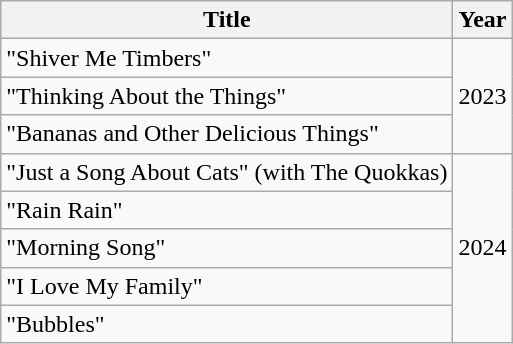<table class="wikitable">
<tr>
<th>Title</th>
<th>Year</th>
</tr>
<tr>
<td>"Shiver Me Timbers"</td>
<td rowspan="3">2023</td>
</tr>
<tr>
<td>"Thinking About the Things"</td>
</tr>
<tr>
<td>"Bananas and Other Delicious Things"</td>
</tr>
<tr>
<td>"Just a Song About Cats" (with The Quokkas)</td>
<td rowspan="5">2024</td>
</tr>
<tr>
<td>"Rain Rain"</td>
</tr>
<tr>
<td>"Morning Song"</td>
</tr>
<tr>
<td>"I Love My Family"</td>
</tr>
<tr>
<td>"Bubbles"</td>
</tr>
</table>
